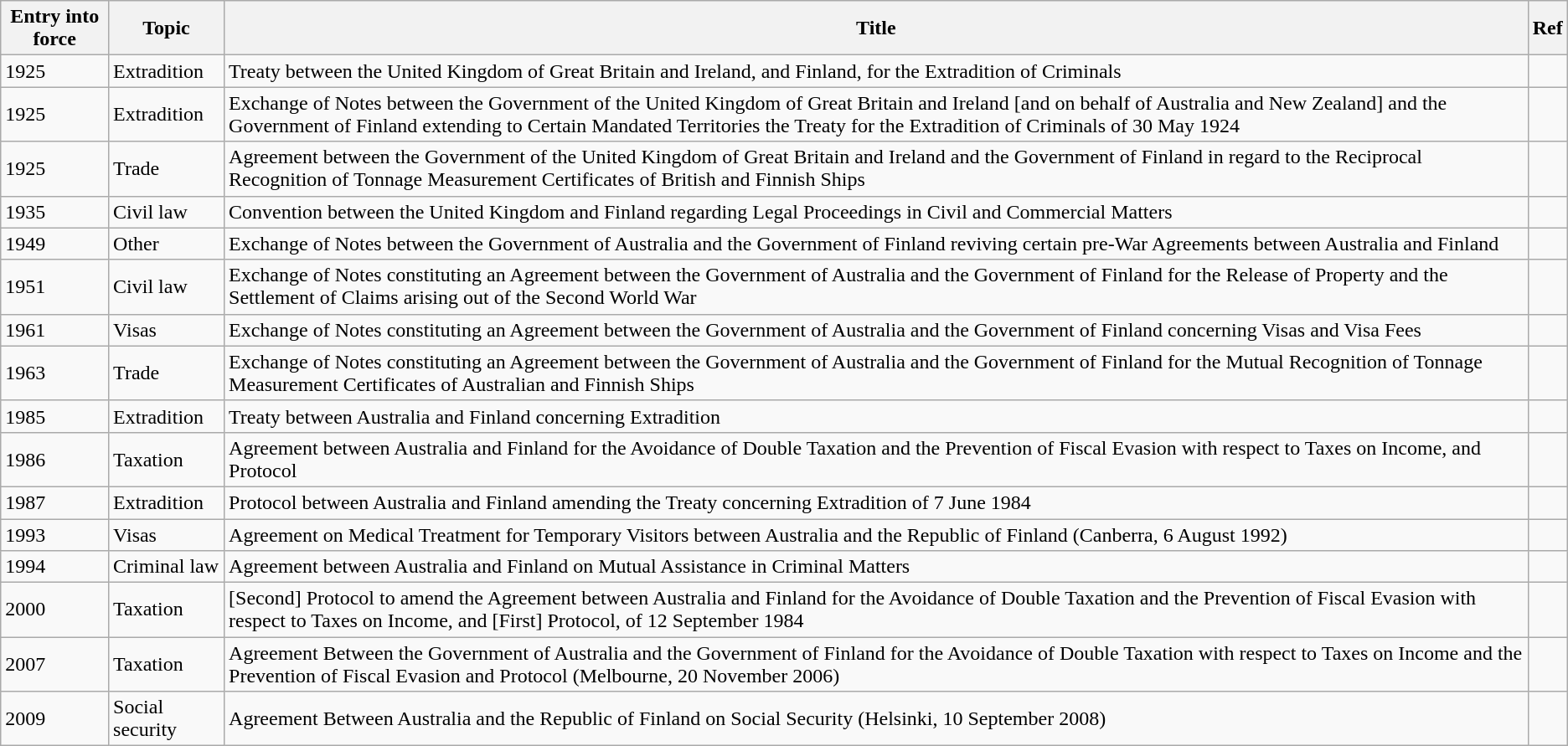<table class="wikitable sortable">
<tr>
<th>Entry into force</th>
<th>Topic</th>
<th>Title</th>
<th>Ref</th>
</tr>
<tr>
<td>1925</td>
<td>Extradition</td>
<td>Treaty between the United Kingdom of Great Britain and Ireland, and Finland, for the Extradition of Criminals</td>
<td></td>
</tr>
<tr>
<td>1925</td>
<td>Extradition</td>
<td>Exchange of Notes between the Government of the United Kingdom of Great Britain and Ireland [and on behalf of Australia and New Zealand] and the Government of Finland extending to Certain Mandated Territories the Treaty for the Extradition of Criminals of 30 May 1924</td>
<td></td>
</tr>
<tr>
<td>1925</td>
<td>Trade</td>
<td>Agreement between the Government of the United Kingdom of Great Britain and Ireland and the Government of Finland in regard to the Reciprocal Recognition of Tonnage Measurement Certificates of British and Finnish Ships</td>
<td></td>
</tr>
<tr>
<td>1935</td>
<td>Civil law</td>
<td>Convention between the United Kingdom and Finland regarding Legal Proceedings in Civil and Commercial Matters</td>
<td></td>
</tr>
<tr>
<td>1949</td>
<td>Other</td>
<td>Exchange of Notes between the Government of Australia and the Government of Finland reviving certain pre-War Agreements between Australia and Finland</td>
<td></td>
</tr>
<tr>
<td>1951</td>
<td>Civil law</td>
<td>Exchange of Notes constituting an Agreement between the Government of Australia and the Government of Finland for the Release of Property and the Settlement of Claims arising out of the Second World War</td>
<td></td>
</tr>
<tr>
<td>1961</td>
<td>Visas</td>
<td>Exchange of Notes constituting an Agreement between the Government of Australia and the Government of Finland concerning Visas and Visa Fees</td>
<td></td>
</tr>
<tr>
<td>1963</td>
<td>Trade</td>
<td>Exchange of Notes constituting an Agreement between the Government of Australia and the Government of Finland for the Mutual Recognition of Tonnage Measurement Certificates of Australian and Finnish Ships</td>
<td></td>
</tr>
<tr>
<td>1985</td>
<td>Extradition</td>
<td>Treaty between Australia and Finland concerning Extradition</td>
<td></td>
</tr>
<tr>
<td>1986</td>
<td>Taxation</td>
<td>Agreement between Australia and Finland for the Avoidance of Double Taxation and the Prevention of Fiscal Evasion with respect to Taxes on Income, and Protocol</td>
<td></td>
</tr>
<tr>
<td>1987</td>
<td>Extradition</td>
<td>Protocol between Australia and Finland amending the Treaty concerning Extradition of 7 June 1984</td>
<td></td>
</tr>
<tr>
<td>1993</td>
<td>Visas</td>
<td>Agreement on Medical Treatment for Temporary Visitors between Australia and the Republic of Finland (Canberra, 6 August 1992)</td>
<td></td>
</tr>
<tr>
<td>1994</td>
<td>Criminal law</td>
<td>Agreement between Australia and Finland on Mutual Assistance in Criminal Matters</td>
<td></td>
</tr>
<tr>
<td>2000</td>
<td>Taxation</td>
<td>[Second] Protocol to amend the Agreement between Australia and Finland for the Avoidance of Double Taxation and the Prevention of Fiscal Evasion with respect to Taxes on Income, and [First] Protocol, of 12 September 1984</td>
<td></td>
</tr>
<tr>
<td>2007</td>
<td>Taxation</td>
<td>Agreement Between the Government of Australia and the Government of Finland for the Avoidance of Double Taxation with respect to Taxes on Income and the Prevention of Fiscal Evasion and Protocol (Melbourne, 20 November 2006)</td>
<td></td>
</tr>
<tr>
<td>2009</td>
<td>Social security</td>
<td>Agreement Between Australia and the Republic of Finland on Social Security (Helsinki, 10 September 2008)</td>
<td></td>
</tr>
</table>
